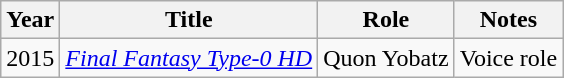<table class="wikitable">
<tr>
<th>Year</th>
<th>Title</th>
<th>Role</th>
<th>Notes</th>
</tr>
<tr>
<td>2015</td>
<td><em><a href='#'>Final Fantasy Type-0 HD</a></em></td>
<td>Quon Yobatz</td>
<td>Voice role</td>
</tr>
</table>
